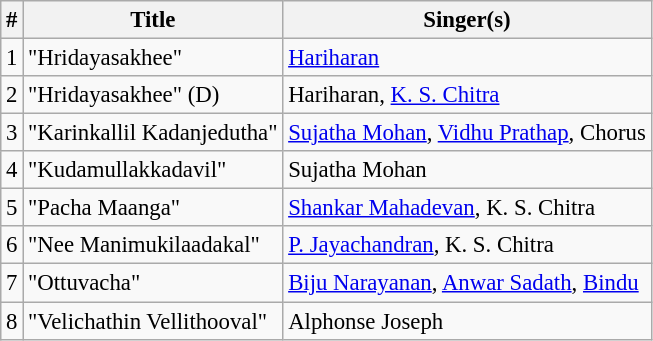<table class="wikitable" style="font-size:95%;">
<tr>
<th>#</th>
<th>Title</th>
<th>Singer(s)</th>
</tr>
<tr>
<td>1</td>
<td>"Hridayasakhee"</td>
<td><a href='#'>Hariharan</a></td>
</tr>
<tr>
<td>2</td>
<td>"Hridayasakhee" (D)</td>
<td>Hariharan, <a href='#'>K. S. Chitra</a></td>
</tr>
<tr>
<td>3</td>
<td>"Karinkallil Kadanjedutha"</td>
<td><a href='#'>Sujatha Mohan</a>, <a href='#'>Vidhu Prathap</a>, Chorus</td>
</tr>
<tr>
<td>4</td>
<td>"Kudamullakkadavil"</td>
<td>Sujatha Mohan</td>
</tr>
<tr>
<td>5</td>
<td>"Pacha Maanga"</td>
<td><a href='#'>Shankar Mahadevan</a>, K. S. Chitra</td>
</tr>
<tr>
<td>6</td>
<td>"Nee Manimukilaadakal"</td>
<td><a href='#'>P. Jayachandran</a>, K. S. Chitra</td>
</tr>
<tr>
<td>7</td>
<td>"Ottuvacha"</td>
<td><a href='#'>Biju Narayanan</a>, <a href='#'>Anwar Sadath</a>, <a href='#'>Bindu</a></td>
</tr>
<tr>
<td>8</td>
<td>"Velichathin Vellithooval"</td>
<td>Alphonse Joseph</td>
</tr>
</table>
